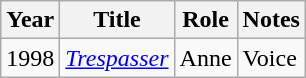<table class="wikitable sortable">
<tr>
<th>Year</th>
<th>Title</th>
<th>Role</th>
<th class="unsortable">Notes</th>
</tr>
<tr>
<td>1998</td>
<td><em><a href='#'>Trespasser</a></em></td>
<td>Anne</td>
<td>Voice</td>
</tr>
</table>
